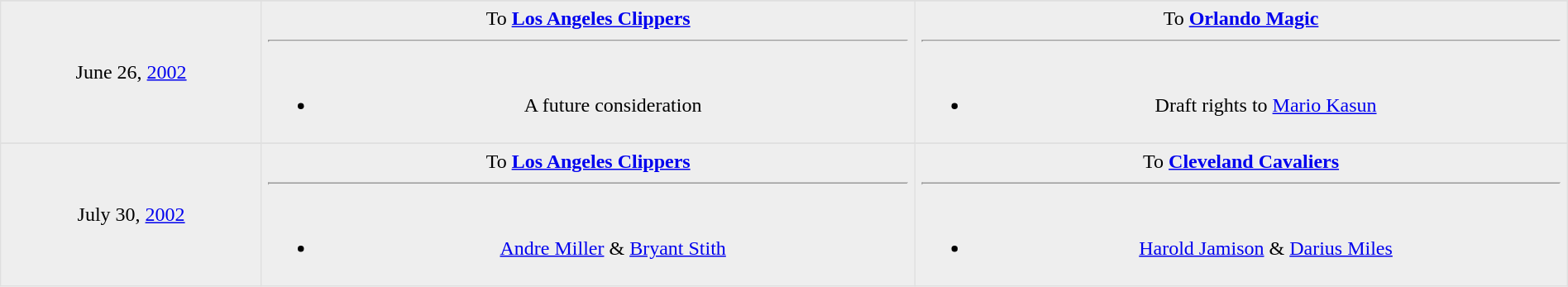<table border=1 style="border-collapse:collapse; text-align: center; width: 100%" bordercolor="#DFDFDF"  cellpadding="5">
<tr>
</tr>
<tr bgcolor="eeeeee">
<td style="width:12%">June 26, <a href='#'>2002</a></td>
<td style="width:30%" valign="top">To <strong><a href='#'>Los Angeles Clippers</a></strong><hr><br><ul><li>A future consideration</li></ul></td>
<td style="width:30%" valign="top">To <strong><a href='#'>Orlando Magic</a></strong><hr><br><ul><li>Draft rights to <a href='#'>Mario Kasun</a></li></ul></td>
</tr>
<tr>
</tr>
<tr bgcolor="eeeeee">
<td style="width:12%">July 30, <a href='#'>2002</a></td>
<td style="width:30%" valign="top">To <strong><a href='#'>Los Angeles Clippers</a></strong><hr><br><ul><li><a href='#'>Andre Miller</a> & <a href='#'>Bryant Stith</a></li></ul></td>
<td style="width:30%" valign="top">To <strong><a href='#'>Cleveland Cavaliers</a></strong><hr><br><ul><li><a href='#'>Harold Jamison</a> & <a href='#'>Darius Miles</a></li></ul></td>
</tr>
</table>
